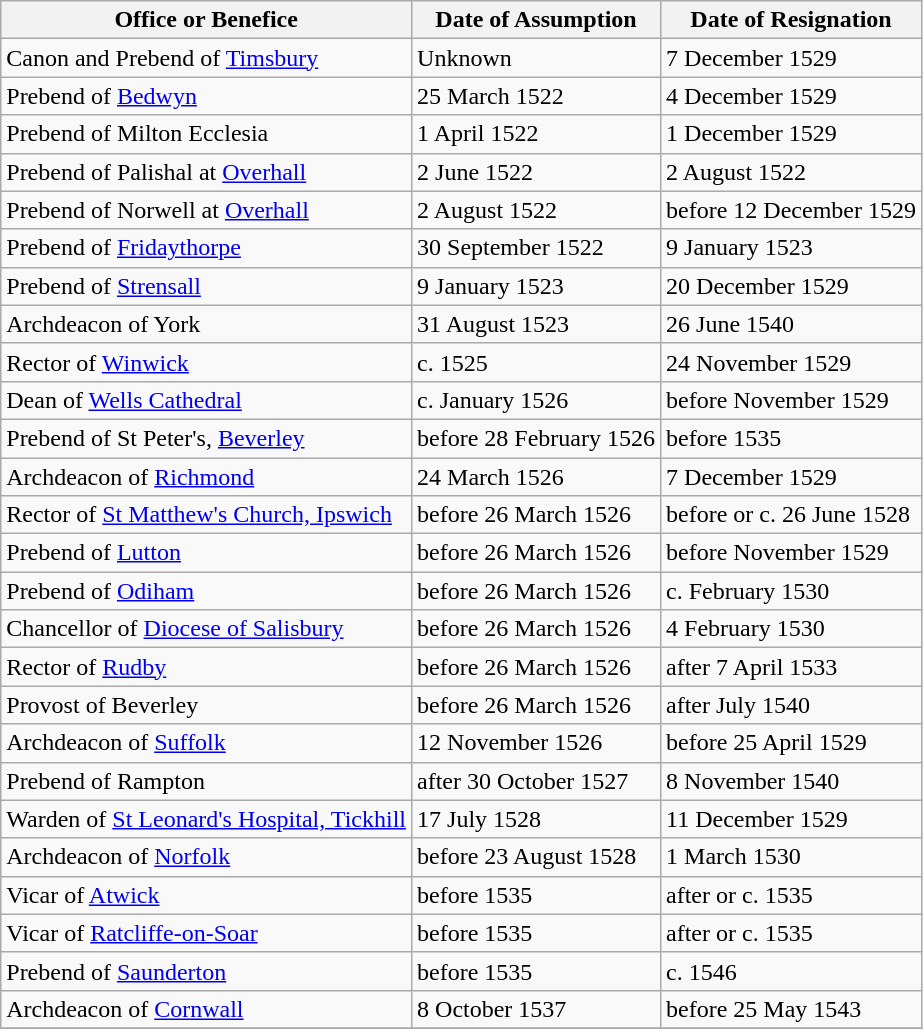<table class="wikitable">
<tr>
<th>Office or Benefice</th>
<th>Date of Assumption</th>
<th>Date of Resignation</th>
</tr>
<tr>
<td>Canon and Prebend of <a href='#'>Timsbury</a></td>
<td>Unknown</td>
<td>7 December 1529</td>
</tr>
<tr>
<td>Prebend of <a href='#'>Bedwyn</a></td>
<td>25 March 1522</td>
<td>4 December 1529</td>
</tr>
<tr>
<td>Prebend of Milton Ecclesia</td>
<td>1 April 1522</td>
<td>1 December 1529</td>
</tr>
<tr>
<td>Prebend of Palishal at <a href='#'>Overhall</a></td>
<td>2 June 1522</td>
<td>2 August 1522</td>
</tr>
<tr>
<td>Prebend of Norwell at <a href='#'>Overhall</a></td>
<td>2 August 1522</td>
<td>before 12 December 1529</td>
</tr>
<tr>
<td>Prebend of <a href='#'>Fridaythorpe</a></td>
<td>30 September 1522</td>
<td>9 January 1523</td>
</tr>
<tr>
<td>Prebend of <a href='#'>Strensall</a></td>
<td>9 January 1523</td>
<td>20 December 1529</td>
</tr>
<tr>
<td>Archdeacon of York</td>
<td>31 August 1523</td>
<td>26 June 1540</td>
</tr>
<tr>
<td>Rector of <a href='#'>Winwick</a></td>
<td>c. 1525</td>
<td>24 November 1529</td>
</tr>
<tr>
<td>Dean of <a href='#'>Wells Cathedral</a></td>
<td>c. January 1526</td>
<td>before November 1529</td>
</tr>
<tr>
<td>Prebend of St Peter's, <a href='#'>Beverley</a></td>
<td>before 28 February 1526</td>
<td>before 1535</td>
</tr>
<tr>
<td>Archdeacon of <a href='#'>Richmond</a></td>
<td>24 March 1526</td>
<td>7 December 1529</td>
</tr>
<tr>
<td>Rector of <a href='#'>St Matthew's Church, Ipswich</a></td>
<td>before 26 March 1526</td>
<td>before or c. 26 June 1528</td>
</tr>
<tr>
<td>Prebend of <a href='#'>Lutton</a></td>
<td>before 26 March 1526</td>
<td>before November 1529</td>
</tr>
<tr>
<td>Prebend of <a href='#'>Odiham</a></td>
<td>before 26 March 1526</td>
<td>c. February 1530</td>
</tr>
<tr>
<td>Chancellor of <a href='#'>Diocese of Salisbury</a></td>
<td>before 26 March 1526</td>
<td>4 February 1530</td>
</tr>
<tr>
<td>Rector of <a href='#'>Rudby</a></td>
<td>before 26 March 1526</td>
<td>after 7 April 1533</td>
</tr>
<tr>
<td>Provost of Beverley</td>
<td>before 26 March 1526</td>
<td>after July 1540</td>
</tr>
<tr>
<td>Archdeacon of <a href='#'>Suffolk</a></td>
<td>12 November 1526</td>
<td>before 25 April 1529</td>
</tr>
<tr>
<td>Prebend of Rampton</td>
<td>after 30 October 1527</td>
<td>8 November 1540</td>
</tr>
<tr>
<td>Warden of <a href='#'>St Leonard's Hospital, Tickhill</a></td>
<td>17 July 1528</td>
<td>11 December 1529</td>
</tr>
<tr>
<td>Archdeacon of <a href='#'>Norfolk</a></td>
<td>before 23 August 1528</td>
<td>1 March 1530</td>
</tr>
<tr>
<td>Vicar of <a href='#'>Atwick</a></td>
<td>before 1535</td>
<td>after or c. 1535</td>
</tr>
<tr>
<td>Vicar of <a href='#'>Ratcliffe-on-Soar</a></td>
<td>before 1535</td>
<td>after or c. 1535</td>
</tr>
<tr>
<td>Prebend of <a href='#'>Saunderton</a></td>
<td>before 1535</td>
<td>c. 1546</td>
</tr>
<tr>
<td>Archdeacon of <a href='#'>Cornwall</a></td>
<td>8 October 1537</td>
<td>before 25 May 1543</td>
</tr>
<tr>
</tr>
</table>
